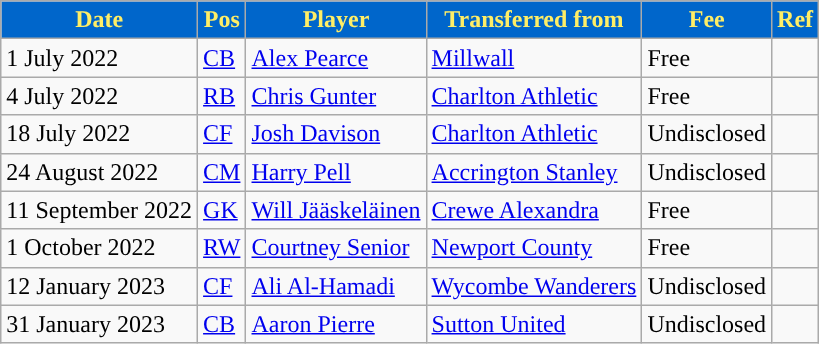<table class="wikitable plainrowheaders sortable">
<tr>
<th style="background:#0066cb; color:#ffee66; ">Date</th>
<th style="background:#0066cb; color:#ffee66; ">Pos</th>
<th style="background:#0066cb; color:#ffee66; ">Player</th>
<th style="background:#0066cb; color:#ffee66; ">Transferred from</th>
<th style="background:#0066cb; color:#ffee66; ">Fee</th>
<th style="background:#0066cb; color:#ffee66; ">Ref</th>
</tr>
<tr>
<td>1 July 2022</td>
<td><a href='#'>CB</a></td>
<td> <a href='#'>Alex Pearce</a></td>
<td> <a href='#'>Millwall</a></td>
<td>Free</td>
<td></td>
</tr>
<tr>
<td>4 July 2022</td>
<td><a href='#'>RB</a></td>
<td> <a href='#'>Chris Gunter</a></td>
<td> <a href='#'>Charlton Athletic</a></td>
<td>Free</td>
<td></td>
</tr>
<tr>
<td>18 July 2022</td>
<td><a href='#'>CF</a></td>
<td> <a href='#'>Josh Davison</a></td>
<td> <a href='#'>Charlton Athletic</a></td>
<td>Undisclosed</td>
<td></td>
</tr>
<tr>
<td>24 August 2022</td>
<td><a href='#'>CM</a></td>
<td> <a href='#'>Harry Pell</a></td>
<td> <a href='#'>Accrington Stanley</a></td>
<td>Undisclosed</td>
<td></td>
</tr>
<tr>
<td>11 September 2022</td>
<td><a href='#'>GK</a></td>
<td> <a href='#'>Will Jääskeläinen</a></td>
<td> <a href='#'>Crewe Alexandra</a></td>
<td>Free</td>
<td></td>
</tr>
<tr>
<td>1 October 2022</td>
<td><a href='#'>RW</a></td>
<td> <a href='#'>Courtney Senior</a></td>
<td> <a href='#'>Newport County</a></td>
<td>Free</td>
<td></td>
</tr>
<tr>
<td>12 January 2023</td>
<td><a href='#'>CF</a></td>
<td> <a href='#'>Ali Al-Hamadi</a></td>
<td> <a href='#'>Wycombe Wanderers</a></td>
<td>Undisclosed</td>
<td></td>
</tr>
<tr>
<td>31 January 2023</td>
<td><a href='#'>CB</a></td>
<td> <a href='#'>Aaron Pierre</a></td>
<td> <a href='#'>Sutton United</a></td>
<td>Undisclosed</td>
<td></td>
</tr>
</table>
